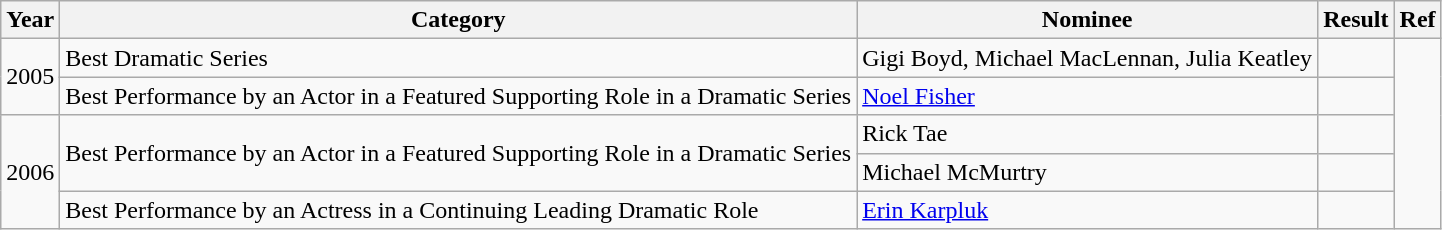<table class="wikitable">
<tr>
<th>Year</th>
<th>Category</th>
<th>Nominee</th>
<th>Result</th>
<th>Ref</th>
</tr>
<tr>
<td rowspan="2">2005</td>
<td>Best Dramatic Series</td>
<td>Gigi Boyd, Michael MacLennan, Julia Keatley</td>
<td></td>
<td rowspan="5"></td>
</tr>
<tr>
<td>Best Performance by an Actor in a Featured Supporting Role in a Dramatic Series</td>
<td><a href='#'>Noel Fisher</a></td>
<td></td>
</tr>
<tr>
<td rowspan="3">2006</td>
<td rowspan="2">Best Performance by an Actor in a Featured Supporting Role in a Dramatic Series</td>
<td>Rick Tae</td>
<td></td>
</tr>
<tr>
<td>Michael McMurtry</td>
<td></td>
</tr>
<tr>
<td>Best Performance by an Actress in a Continuing Leading Dramatic Role</td>
<td><a href='#'>Erin Karpluk</a></td>
<td></td>
</tr>
</table>
